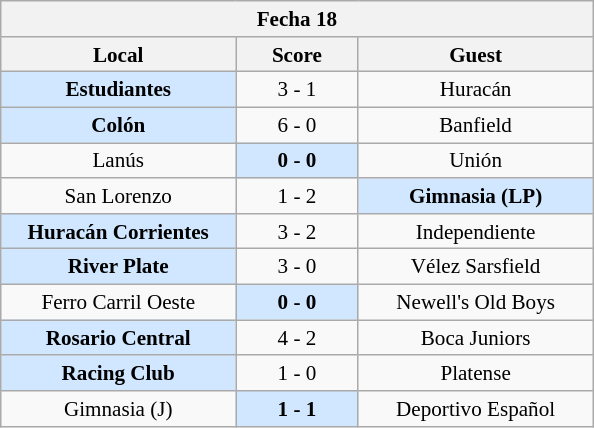<table class="wikitable nowrap" style="font-size:88%; float:left; margin-right:1em;">
<tr>
<th colspan=3 align=center>Fecha 18</th>
</tr>
<tr>
<th width="150">Local</th>
<th width="75">Score</th>
<th width="150">Guest</th>
</tr>
<tr align=center>
<td bgcolor=#D0E7FF><strong>Estudiantes</strong></td>
<td>3 - 1</td>
<td>Huracán</td>
</tr>
<tr align=center>
<td bgcolor=#D0E7FF><strong>Colón</strong></td>
<td>6 - 0</td>
<td>Banfield</td>
</tr>
<tr align=center>
<td>Lanús</td>
<td bgcolor=#D0E7FF><strong>0 - 0</strong></td>
<td>Unión</td>
</tr>
<tr align=center>
<td>San Lorenzo</td>
<td>1 - 2</td>
<td bgcolor=#D0E7FF><strong>Gimnasia (LP)</strong></td>
</tr>
<tr align=center>
<td bgcolor=#D0E7FF><strong>Huracán Corrientes</strong></td>
<td>3 - 2</td>
<td>Independiente</td>
</tr>
<tr align=center>
<td bgcolor=#D0E7FF><strong>River Plate</strong></td>
<td>3 - 0</td>
<td>Vélez Sarsfield</td>
</tr>
<tr align=center>
<td>Ferro Carril Oeste</td>
<td bgcolor=#D0E7FF><strong>0 - 0</strong></td>
<td>Newell's Old Boys</td>
</tr>
<tr align=center>
<td bgcolor=#D0E7FF><strong>Rosario Central</strong></td>
<td>4 - 2</td>
<td>Boca Juniors</td>
</tr>
<tr align=center>
<td bgcolor=#D0E7FF><strong>Racing Club</strong></td>
<td>1 - 0</td>
<td>Platense</td>
</tr>
<tr align=center>
<td>Gimnasia (J)</td>
<td bgcolor=#D0E7FF><strong>1 - 1</strong></td>
<td>Deportivo Español</td>
</tr>
</table>
